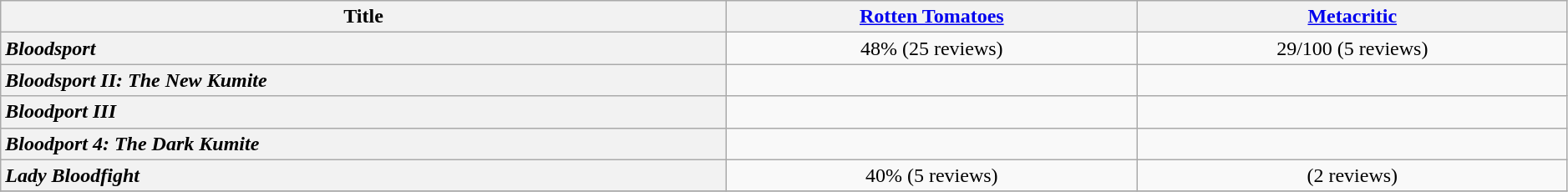<table class="wikitable sortable" width=99% border="1" style="text-align: center;">
<tr>
<th>Title</th>
<th><a href='#'>Rotten Tomatoes</a></th>
<th><a href='#'>Metacritic</a></th>
</tr>
<tr>
<th style="text-align: left;"><em>Bloodsport</em></th>
<td>48% (25 reviews)</td>
<td>29/100 (5 reviews)</td>
</tr>
<tr>
<th style="text-align: left;"><em>Bloodsport II: The New Kumite</em></th>
<td></td>
<td></td>
</tr>
<tr>
<th style="text-align: left;"><em>Bloodport III</em></th>
<td></td>
<td></td>
</tr>
<tr>
<th style="text-align: left;"><em>Bloodport 4: The Dark Kumite</em></th>
<td></td>
<td></td>
</tr>
<tr>
<th style="text-align: left;"><em>Lady Bloodfight</em></th>
<td>40% (5 reviews)</td>
<td> (2 reviews)</td>
</tr>
<tr>
</tr>
</table>
